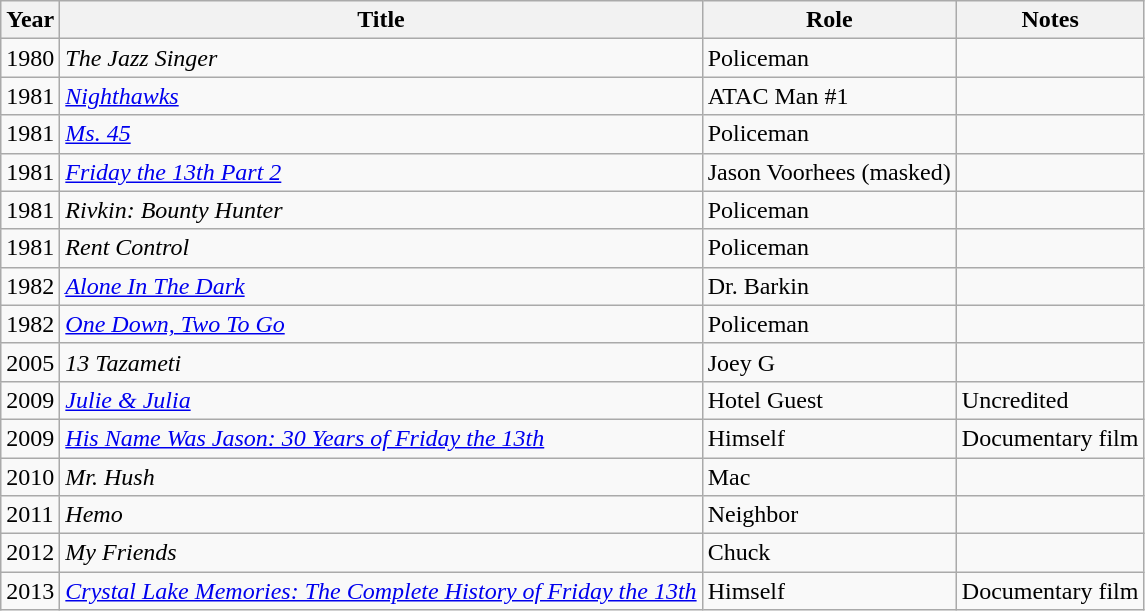<table class="wikitable">
<tr>
<th>Year</th>
<th>Title</th>
<th>Role</th>
<th>Notes</th>
</tr>
<tr>
<td>1980</td>
<td><em>The Jazz Singer</em></td>
<td>Policeman</td>
<td></td>
</tr>
<tr>
<td>1981</td>
<td><em><a href='#'>Nighthawks</a></em></td>
<td>ATAC Man #1</td>
<td></td>
</tr>
<tr>
<td>1981</td>
<td><em><a href='#'>Ms. 45</a></em></td>
<td>Policeman</td>
<td></td>
</tr>
<tr>
<td>1981</td>
<td><em><a href='#'>Friday the 13th Part 2</a></em></td>
<td>Jason Voorhees (masked)</td>
<td></td>
</tr>
<tr>
<td>1981</td>
<td><em>Rivkin: Bounty Hunter</em></td>
<td>Policeman</td>
<td></td>
</tr>
<tr>
<td>1981</td>
<td><em>Rent Control</em></td>
<td>Policeman</td>
<td></td>
</tr>
<tr>
<td>1982</td>
<td><em><a href='#'>Alone In The Dark</a></em></td>
<td>Dr. Barkin</td>
<td></td>
</tr>
<tr>
<td>1982</td>
<td><em><a href='#'>One Down, Two To Go</a></em></td>
<td>Policeman</td>
<td></td>
</tr>
<tr>
<td>2005</td>
<td><em>13 Tazameti</em></td>
<td>Joey G</td>
<td></td>
</tr>
<tr>
<td>2009</td>
<td><em><a href='#'>Julie & Julia</a></em></td>
<td>Hotel Guest</td>
<td>Uncredited</td>
</tr>
<tr>
<td>2009</td>
<td><em><a href='#'>His Name Was Jason: 30 Years of Friday the 13th</a></em></td>
<td>Himself</td>
<td>Documentary film</td>
</tr>
<tr>
<td>2010</td>
<td><em>Mr. Hush</em></td>
<td>Mac</td>
<td></td>
</tr>
<tr>
<td>2011</td>
<td><em>Hemo</em></td>
<td>Neighbor</td>
<td></td>
</tr>
<tr>
<td>2012</td>
<td><em>My Friends</em></td>
<td>Chuck</td>
</tr>
<tr>
<td>2013</td>
<td><em><a href='#'>Crystal Lake Memories: The Complete History of Friday the 13th</a></em></td>
<td>Himself</td>
<td>Documentary film</td>
</tr>
</table>
